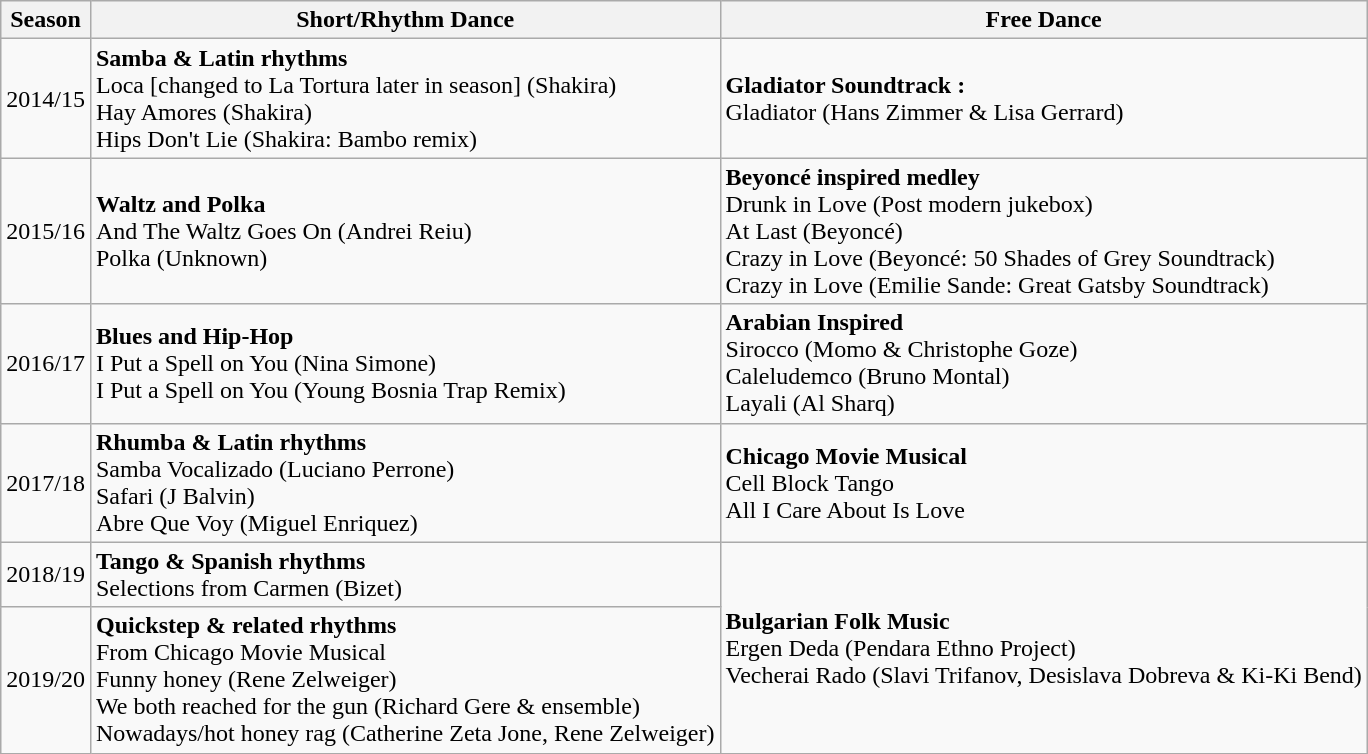<table class="wikitable">
<tr>
<th>Season</th>
<th>Short/Rhythm Dance</th>
<th>Free Dance</th>
</tr>
<tr>
<td>2014/15</td>
<td><strong>Samba & Latin rhythms</strong><br>Loca [changed to La Tortura later in season] (Shakira)<br>Hay Amores (Shakira)<br>Hips Don't Lie (Shakira: Bambo remix)</td>
<td><strong>Gladiator Soundtrack :</strong><br>Gladiator (Hans Zimmer & Lisa Gerrard)</td>
</tr>
<tr>
<td>2015/16</td>
<td><strong>Waltz and Polka</strong><br>And The Waltz Goes On (Andrei Reiu)<br>Polka (Unknown)</td>
<td><strong>Beyoncé inspired medley</strong><br>Drunk in Love (Post modern jukebox)<br>At Last (Beyoncé)<br>Crazy in Love (Beyoncé: 50 Shades of Grey Soundtrack)<br>Crazy in Love (Emilie Sande: Great Gatsby Soundtrack)</td>
</tr>
<tr>
<td>2016/17</td>
<td><strong>Blues and Hip-Hop</strong><br>I Put a Spell on You (Nina Simone)<br>I Put a Spell on You (Young Bosnia Trap Remix)</td>
<td><strong>Arabian Inspired</strong><br>Sirocco (Momo & Christophe Goze)<br>Caleludemco (Bruno Montal)<br>Layali (Al Sharq)</td>
</tr>
<tr>
<td>2017/18</td>
<td><strong>Rhumba & Latin rhythms</strong><br>Samba Vocalizado (Luciano Perrone)<br>Safari (J Balvin)<br>Abre Que Voy (Miguel Enriquez)</td>
<td><strong>Chicago Movie Musical</strong><br>Cell Block Tango<br>All I Care About Is Love</td>
</tr>
<tr>
<td>2018/19</td>
<td><strong>Tango & Spanish rhythms</strong><br>Selections from Carmen (Bizet)</td>
<td rowspan=2><strong>Bulgarian Folk Music</strong><br>Ergen Deda (Pendara Ethno Project)<br>Vecherai Rado (Slavi Trifanov, Desislava Dobreva & Ki-Ki Bend)</td>
</tr>
<tr>
<td>2019/20</td>
<td><strong>Quickstep & related rhythms</strong><br>From Chicago Movie Musical<br>Funny honey (Rene Zelweiger)<br>We both reached for the gun (Richard Gere & ensemble)<br>Nowadays/hot honey rag (Catherine Zeta Jone, Rene Zelweiger)</td>
</tr>
</table>
